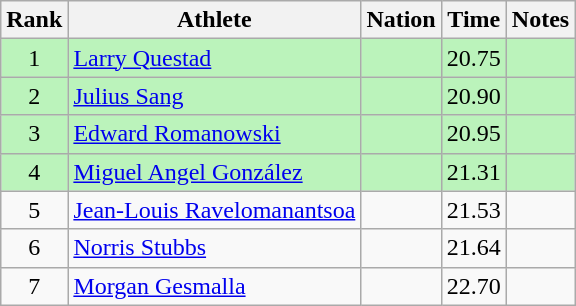<table class="wikitable sortable" style="text-align:center">
<tr>
<th>Rank</th>
<th>Athlete</th>
<th>Nation</th>
<th>Time</th>
<th>Notes</th>
</tr>
<tr bgcolor=bbf3bb>
<td>1</td>
<td align=left><a href='#'>Larry Questad</a></td>
<td align=left></td>
<td>20.75</td>
<td></td>
</tr>
<tr bgcolor=bbf3bb>
<td>2</td>
<td align=left><a href='#'>Julius Sang</a></td>
<td align=left></td>
<td>20.90</td>
<td></td>
</tr>
<tr bgcolor=bbf3bb>
<td>3</td>
<td align=left><a href='#'>Edward Romanowski</a></td>
<td align=left></td>
<td>20.95</td>
<td></td>
</tr>
<tr bgcolor=bbf3bb>
<td>4</td>
<td align=left><a href='#'>Miguel Angel González</a></td>
<td align=left></td>
<td>21.31</td>
<td></td>
</tr>
<tr>
<td>5</td>
<td align=left><a href='#'>Jean-Louis Ravelomanantsoa</a></td>
<td align=left></td>
<td>21.53</td>
<td></td>
</tr>
<tr>
<td>6</td>
<td align=left><a href='#'>Norris Stubbs</a></td>
<td align=left></td>
<td>21.64</td>
<td></td>
</tr>
<tr>
<td>7</td>
<td align=left><a href='#'>Morgan Gesmalla</a></td>
<td align=left></td>
<td>22.70</td>
<td></td>
</tr>
</table>
